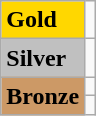<table class="wikitable">
<tr>
<td bgcolor="gold"><strong>Gold</strong></td>
<td></td>
</tr>
<tr>
<td bgcolor="silver"><strong>Silver</strong></td>
<td></td>
</tr>
<tr>
<td rowspan="2" bgcolor="#cc9966"><strong>Bronze</strong></td>
<td></td>
</tr>
<tr>
<td></td>
</tr>
</table>
